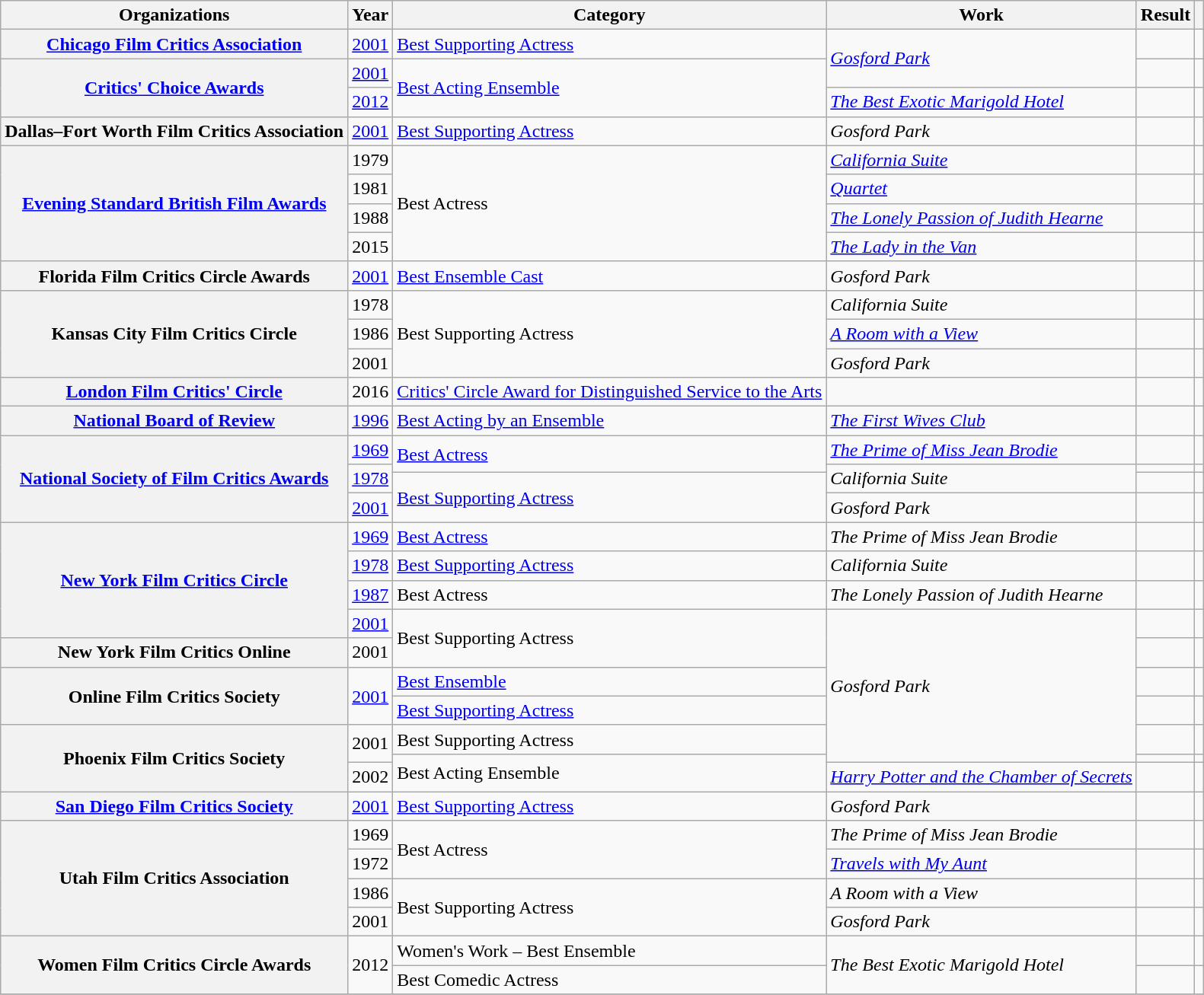<table class= "wikitable plainrowheaders sortable">
<tr>
<th scope="col">Organizations</th>
<th scope="col">Year</th>
<th scope="col">Category</th>
<th scope="col">Work</th>
<th scope="col">Result</th>
<th scope="col" class="unsortable"></th>
</tr>
<tr>
<th scope="row" rowspan="1"><a href='#'>Chicago Film Critics Association</a></th>
<td><a href='#'>2001</a></td>
<td><a href='#'>Best Supporting Actress</a></td>
<td rowspan=2><em><a href='#'>Gosford Park</a></em></td>
<td></td>
<td></td>
</tr>
<tr>
<th scope="row" rowspan="2"><a href='#'>Critics' Choice Awards</a></th>
<td><a href='#'>2001</a></td>
<td rowspan=2><a href='#'>Best Acting Ensemble</a></td>
<td></td>
<td></td>
</tr>
<tr>
<td><a href='#'>2012</a></td>
<td><em><a href='#'>The Best Exotic Marigold Hotel</a></em></td>
<td></td>
<td></td>
</tr>
<tr>
<th scope="row" rowspan="1">Dallas–Fort Worth Film Critics Association</th>
<td><a href='#'>2001</a></td>
<td><a href='#'>Best Supporting Actress</a></td>
<td><em>Gosford Park</em></td>
<td></td>
<td></td>
</tr>
<tr>
<th scope="row" rowspan="4"><a href='#'>Evening Standard British Film Awards</a></th>
<td>1979</td>
<td rowspan=4>Best Actress</td>
<td><em><a href='#'>California Suite</a></em></td>
<td></td>
<td></td>
</tr>
<tr>
<td>1981</td>
<td><em><a href='#'>Quartet</a></em></td>
<td></td>
<td></td>
</tr>
<tr>
<td>1988</td>
<td><em><a href='#'>The Lonely Passion of Judith Hearne</a></em></td>
<td></td>
<td></td>
</tr>
<tr>
<td>2015</td>
<td><em><a href='#'>The Lady in the Van</a></em></td>
<td></td>
<td></td>
</tr>
<tr>
<th scope="row" rowspan="1">Florida Film Critics Circle Awards</th>
<td><a href='#'>2001</a></td>
<td><a href='#'>Best Ensemble Cast</a></td>
<td><em>Gosford Park</em></td>
<td></td>
<td></td>
</tr>
<tr>
<th scope="row" rowspan="3">Kansas City Film Critics Circle</th>
<td>1978</td>
<td rowspan=3>Best Supporting Actress</td>
<td><em>California Suite</em></td>
<td></td>
<td></td>
</tr>
<tr>
<td>1986</td>
<td><em><a href='#'>A Room with a View</a></em></td>
<td></td>
<td></td>
</tr>
<tr>
<td>2001</td>
<td><em>Gosford Park</em></td>
<td></td>
<td></td>
</tr>
<tr>
<th scope="row" rowspan="1"><a href='#'>London Film Critics' Circle</a></th>
<td>2016</td>
<td><a href='#'>Critics' Circle Award for Distinguished Service to the Arts</a></td>
<td></td>
<td></td>
<td></td>
</tr>
<tr>
<th scope="row" rowspan="1"><a href='#'>National Board of Review</a></th>
<td><a href='#'>1996</a></td>
<td><a href='#'>Best Acting by an Ensemble</a></td>
<td><em><a href='#'>The First Wives Club</a></em></td>
<td></td>
<td></td>
</tr>
<tr>
<th scope="row" rowspan="4"><a href='#'>National Society of Film Critics Awards</a></th>
<td><a href='#'>1969</a></td>
<td rowspan=2><a href='#'>Best Actress</a></td>
<td><em><a href='#'>The Prime of Miss Jean Brodie</a></em></td>
<td></td>
<td></td>
</tr>
<tr>
<td rowspan=2><a href='#'>1978</a></td>
<td rowspan=2><em>California Suite</em></td>
<td></td>
<td></td>
</tr>
<tr>
<td rowspan=2><a href='#'>Best Supporting Actress</a></td>
<td></td>
<td></td>
</tr>
<tr>
<td><a href='#'>2001</a></td>
<td><em>Gosford Park</em></td>
<td></td>
<td></td>
</tr>
<tr>
<th scope="row" rowspan="4"><a href='#'>New York Film Critics Circle</a></th>
<td><a href='#'>1969</a></td>
<td><a href='#'>Best Actress</a></td>
<td><em>The Prime of Miss Jean Brodie</em></td>
<td></td>
<td></td>
</tr>
<tr>
<td><a href='#'>1978</a></td>
<td><a href='#'>Best Supporting Actress</a></td>
<td><em>California Suite</em></td>
<td></td>
<td></td>
</tr>
<tr>
<td><a href='#'>1987</a></td>
<td>Best Actress</td>
<td><em>The Lonely Passion of Judith Hearne</em></td>
<td></td>
<td></td>
</tr>
<tr>
<td><a href='#'>2001</a></td>
<td rowspan=2>Best Supporting Actress</td>
<td rowspan=6><em>Gosford Park</em></td>
<td></td>
<td></td>
</tr>
<tr>
<th scope="row" rowspan="1">New York Film Critics Online</th>
<td>2001</td>
<td></td>
<td></td>
</tr>
<tr>
<th scope="row" rowspan="2">Online Film Critics Society</th>
<td rowspan=2><a href='#'>2001</a></td>
<td><a href='#'>Best Ensemble</a></td>
<td></td>
</tr>
<tr>
<td><a href='#'>Best Supporting Actress</a></td>
<td></td>
<td></td>
</tr>
<tr>
<th scope="row" rowspan="3">Phoenix Film Critics Society</th>
<td rowspan=2>2001</td>
<td>Best Supporting Actress</td>
<td></td>
<td></td>
</tr>
<tr>
<td rowspan=2>Best Acting Ensemble</td>
<td></td>
<td></td>
</tr>
<tr>
<td>2002</td>
<td><em><a href='#'>Harry Potter and the Chamber of Secrets</a></em></td>
<td></td>
<td></td>
</tr>
<tr>
<th scope="row" rowspan="1"><a href='#'>San Diego Film Critics Society</a></th>
<td><a href='#'>2001</a></td>
<td><a href='#'>Best Supporting Actress</a></td>
<td><em>Gosford Park</em></td>
<td></td>
<td></td>
</tr>
<tr>
<th scope="row" rowspan="4">Utah Film Critics Association</th>
<td>1969</td>
<td rowspan=2>Best Actress</td>
<td><em>The Prime of Miss Jean Brodie</em></td>
<td></td>
<td></td>
</tr>
<tr>
<td>1972</td>
<td><em><a href='#'>Travels with My Aunt</a></em></td>
<td></td>
<td></td>
</tr>
<tr>
<td>1986</td>
<td rowspan=2>Best Supporting Actress</td>
<td><em>A Room with a View</em></td>
<td></td>
<td></td>
</tr>
<tr>
<td>2001</td>
<td><em>Gosford Park</em></td>
<td></td>
<td></td>
</tr>
<tr>
<th scope="row" rowspan="2">Women Film Critics Circle Awards</th>
<td rowspan=2>2012</td>
<td>Women's Work – Best Ensemble</td>
<td rowspan=2><em>The Best Exotic Marigold Hotel</em></td>
<td></td>
<td></td>
</tr>
<tr>
<td>Best Comedic Actress</td>
<td></td>
<td></td>
</tr>
<tr>
</tr>
</table>
